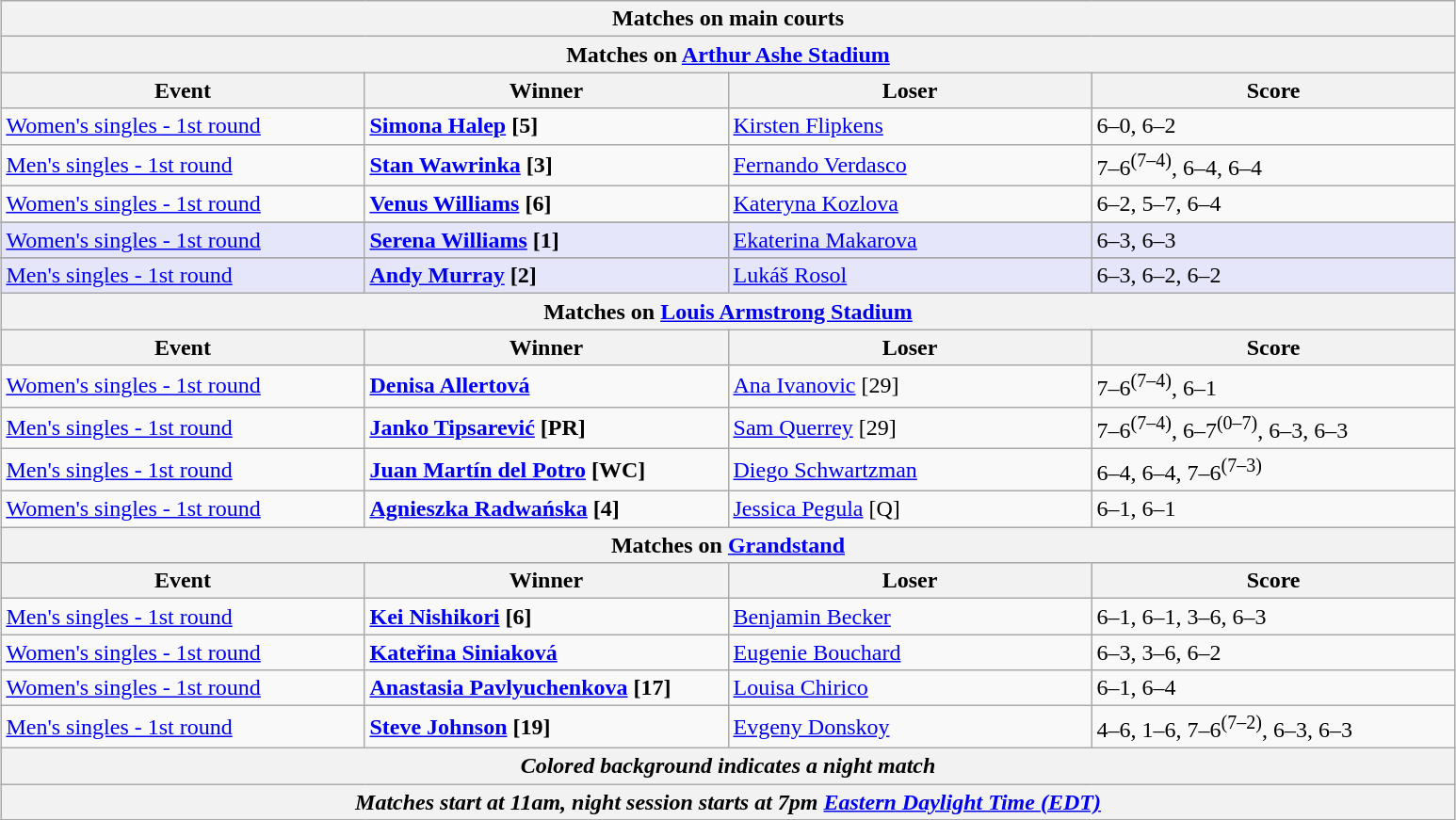<table class="wikitable" style="margin:auto;">
<tr>
<th colspan="4" style="white-space:nowrap;">Matches on main courts</th>
</tr>
<tr>
<th colspan="4"><strong>Matches on <a href='#'>Arthur Ashe Stadium</a></strong></th>
</tr>
<tr>
<th width=250>Event</th>
<th width=250>Winner</th>
<th width=250>Loser</th>
<th width=250>Score</th>
</tr>
<tr>
<td><a href='#'>Women's singles - 1st round</a></td>
<td><strong> <a href='#'>Simona Halep</a> [5]</strong></td>
<td> <a href='#'>Kirsten Flipkens</a></td>
<td>6–0, 6–2</td>
</tr>
<tr>
<td><a href='#'>Men's singles - 1st round</a></td>
<td><strong> <a href='#'>Stan Wawrinka</a> [3]</strong></td>
<td> <a href='#'>Fernando Verdasco</a></td>
<td>7–6<sup>(7–4)</sup>, 6–4, 6–4</td>
</tr>
<tr>
<td><a href='#'>Women's singles - 1st round</a></td>
<td><strong> <a href='#'>Venus Williams</a> [6]</strong></td>
<td> <a href='#'>Kateryna Kozlova</a></td>
<td>6–2, 5–7, 6–4</td>
</tr>
<tr>
</tr>
<tr bgcolor=lavender>
<td><a href='#'>Women's singles - 1st round</a></td>
<td><strong> <a href='#'>Serena Williams</a> [1]</strong></td>
<td> <a href='#'>Ekaterina Makarova</a></td>
<td>6–3, 6–3</td>
</tr>
<tr>
</tr>
<tr bgcolor=lavender>
<td><a href='#'>Men's singles - 1st round</a></td>
<td><strong> <a href='#'>Andy Murray</a> [2]</strong></td>
<td> <a href='#'>Lukáš Rosol</a></td>
<td>6–3, 6–2, 6–2</td>
</tr>
<tr>
<th colspan="4"><strong>Matches on <a href='#'>Louis Armstrong Stadium</a></strong></th>
</tr>
<tr>
<th width=250>Event</th>
<th width=250>Winner</th>
<th width=250>Loser</th>
<th width=250>Score</th>
</tr>
<tr>
<td><a href='#'>Women's singles - 1st round</a></td>
<td><strong> <a href='#'>Denisa Allertová</a> </strong></td>
<td> <a href='#'>Ana Ivanovic</a> [29]</td>
<td>7–6<sup>(7–4)</sup>, 6–1</td>
</tr>
<tr>
<td><a href='#'>Men's singles - 1st round</a></td>
<td><strong> <a href='#'>Janko Tipsarević</a> [PR]</strong></td>
<td> <a href='#'>Sam Querrey</a> [29]</td>
<td>7–6<sup>(7–4)</sup>, 6–7<sup>(0–7)</sup>, 6–3, 6–3</td>
</tr>
<tr>
<td><a href='#'>Men's singles - 1st round</a></td>
<td><strong> <a href='#'>Juan Martín del Potro</a> [WC]</strong></td>
<td> <a href='#'>Diego Schwartzman</a></td>
<td>6–4, 6–4, 7–6<sup>(7–3)</sup></td>
</tr>
<tr>
<td><a href='#'>Women's singles - 1st round</a></td>
<td><strong> <a href='#'>Agnieszka Radwańska</a> [4]</strong></td>
<td> <a href='#'>Jessica Pegula</a> [Q]</td>
<td>6–1, 6–1</td>
</tr>
<tr>
<th colspan="4"><strong>Matches on <a href='#'>Grandstand</a></strong></th>
</tr>
<tr>
<th width=250>Event</th>
<th width=250>Winner</th>
<th width=250>Loser</th>
<th width=250>Score</th>
</tr>
<tr>
<td><a href='#'>Men's singles - 1st round</a></td>
<td><strong> <a href='#'>Kei Nishikori</a> [6]</strong></td>
<td> <a href='#'>Benjamin Becker</a></td>
<td>6–1, 6–1, 3–6, 6–3</td>
</tr>
<tr>
<td><a href='#'>Women's singles - 1st round</a></td>
<td><strong> <a href='#'>Kateřina Siniaková</a></strong></td>
<td> <a href='#'>Eugenie Bouchard</a></td>
<td>6–3, 3–6, 6–2</td>
</tr>
<tr>
<td><a href='#'>Women's singles - 1st round</a></td>
<td><strong> <a href='#'>Anastasia Pavlyuchenkova</a> [17]</strong></td>
<td> <a href='#'>Louisa Chirico</a></td>
<td>6–1, 6–4</td>
</tr>
<tr>
<td><a href='#'>Men's singles - 1st round</a></td>
<td><strong> <a href='#'>Steve Johnson</a> [19]</strong></td>
<td> <a href='#'>Evgeny Donskoy</a></td>
<td>4–6, 1–6, 7–6<sup>(7–2)</sup>, 6–3, 6–3</td>
</tr>
<tr>
<th colspan=4><em>Colored background indicates a night match</em></th>
</tr>
<tr>
<th colspan=4><em>Matches start at 11am, night session starts at 7pm <a href='#'>Eastern Daylight Time (EDT)</a></em></th>
</tr>
</table>
